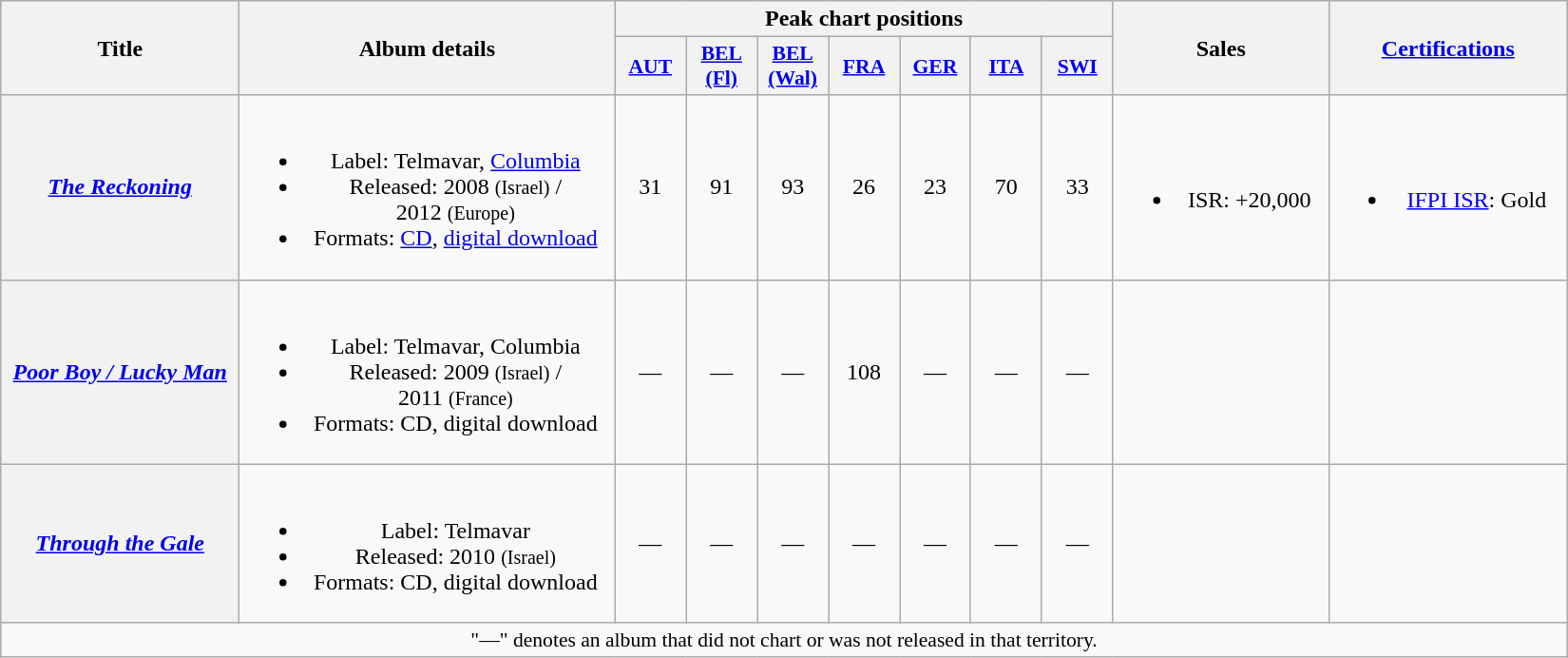<table class="wikitable plainrowheaders" style="text-align:center;" border="1">
<tr>
<th scope="col" rowspan="2" style="width:10em;">Title</th>
<th scope="col" rowspan="2" style="width:16em;">Album details</th>
<th scope="col" colspan="7">Peak chart positions</th>
<th scope="col" rowspan="2" style="width:9em;">Sales</th>
<th scope="col" rowspan="2" style="width:10em;"><a href='#'>Certifications</a></th>
</tr>
<tr>
<th scope="col" style="width:3em;font-size:90%;"><a href='#'>AUT</a><br></th>
<th scope="col" style="width:3em;font-size:90%;"><a href='#'>BEL<br>(Fl)</a><br></th>
<th scope="col" style="width:3em;font-size:90%;"><a href='#'>BEL<br>(Wal)</a><br></th>
<th scope="col" style="width:3em;font-size:90%;"><a href='#'>FRA</a><br></th>
<th scope="col" style="width:3em;font-size:90%;"><a href='#'>GER</a><br></th>
<th scope="col" style="width:3em;font-size:90%;"><a href='#'>ITA</a><br></th>
<th scope="col" style="width:3em;font-size:90%;"><a href='#'>SWI</a><br></th>
</tr>
<tr>
<th scope="row"><em><a href='#'>The Reckoning</a></em></th>
<td><br><ul><li>Label: Telmavar, <a href='#'>Columbia</a></li><li>Released: 2008 <small>(Israel)</small> /<br> 2012 <small>(Europe)</small></li><li>Formats: <a href='#'>CD</a>, <a href='#'>digital download</a></li></ul></td>
<td>31</td>
<td>91</td>
<td>93</td>
<td>26</td>
<td>23</td>
<td>70</td>
<td>33</td>
<td><br><ul><li>ISR: +20,000</li></ul></td>
<td><br><ul><li><a href='#'>IFPI ISR</a>: Gold</li></ul></td>
</tr>
<tr>
<th scope="row"><em><a href='#'>Poor Boy / Lucky Man</a></em></th>
<td><br><ul><li>Label: Telmavar, Columbia</li><li>Released: 2009 <small>(Israel)</small> /<br>2011 <small>(France)</small></li><li>Formats: CD, digital download</li></ul></td>
<td>—</td>
<td>—</td>
<td>—</td>
<td>108</td>
<td>—</td>
<td>—</td>
<td>—</td>
<td></td>
<td></td>
</tr>
<tr>
<th scope="row"><em><a href='#'>Through the Gale</a></em></th>
<td><br><ul><li>Label: Telmavar</li><li>Released: 2010 <small>(Israel)</small></li><li>Formats: CD, digital download</li></ul></td>
<td>—</td>
<td>—</td>
<td>—</td>
<td>—</td>
<td>—</td>
<td>—</td>
<td>—</td>
<td></td>
<td></td>
</tr>
<tr>
<td colspan="13" style="font-size:90%">"—" denotes an album that did not chart or was not released in that territory.</td>
</tr>
</table>
